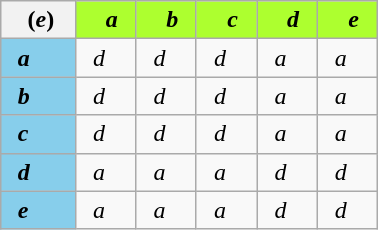<table class="wikitable" border="1" width="20%" style="margin:1em auto;">
<tr>
<th> (<em>e</em>)</th>
<th style="background:#ADFF2F">  <em>a</em></th>
<th style="background:#ADFF2F">  <em>b</em></th>
<th style="background:#ADFF2F">  <em>c</em></th>
<th style="background:#ADFF2F">  <em>d</em></th>
<th style="background:#ADFF2F">  <em>e</em></th>
</tr>
<tr>
<td style="background:#87CEEB">  <strong> <em>a</em> </strong></td>
<td>  <em>d</em></td>
<td>  <em>d</em></td>
<td>  <em>d</em></td>
<td>  <em>a</em></td>
<td>  <em>a</em></td>
</tr>
<tr>
<td style="background:#87CEEB">  <strong> <em>b</em> </strong></td>
<td>  <em>d</em></td>
<td>  <em>d</em></td>
<td>  <em>d</em></td>
<td>  <em>a</em></td>
<td>  <em>a</em></td>
</tr>
<tr>
<td style="background:#87CEEB">  <strong> <em>c</em> </strong></td>
<td>  <em>d</em></td>
<td>  <em>d</em></td>
<td>  <em>d</em></td>
<td>  <em>a</em></td>
<td>  <em>a</em></td>
</tr>
<tr>
<td style="background:#87CEEB">  <strong> <em>d</em> </strong></td>
<td>  <em>a</em></td>
<td>  <em>a</em></td>
<td>  <em>a</em></td>
<td>  <em>d</em></td>
<td>  <em>d</em></td>
</tr>
<tr>
<td style="background:#87CEEB">  <strong> <em>e</em> </strong></td>
<td>  <em>a</em></td>
<td>  <em>a</em></td>
<td>  <em>a</em></td>
<td>  <em>d</em></td>
<td>  <em>d</em></td>
</tr>
</table>
